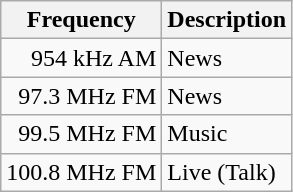<table class="wikitable">
<tr>
<th>Frequency</th>
<th>Description</th>
</tr>
<tr>
<td style="text-align:right;">954 kHz AM</td>
<td>News</td>
</tr>
<tr>
<td style="text-align:right;">97.3 MHz FM</td>
<td>News</td>
</tr>
<tr>
<td style="text-align:right;">99.5 MHz FM</td>
<td>Music</td>
</tr>
<tr>
<td style="text-align:right;">100.8 MHz FM</td>
<td>Live (Talk)</td>
</tr>
</table>
